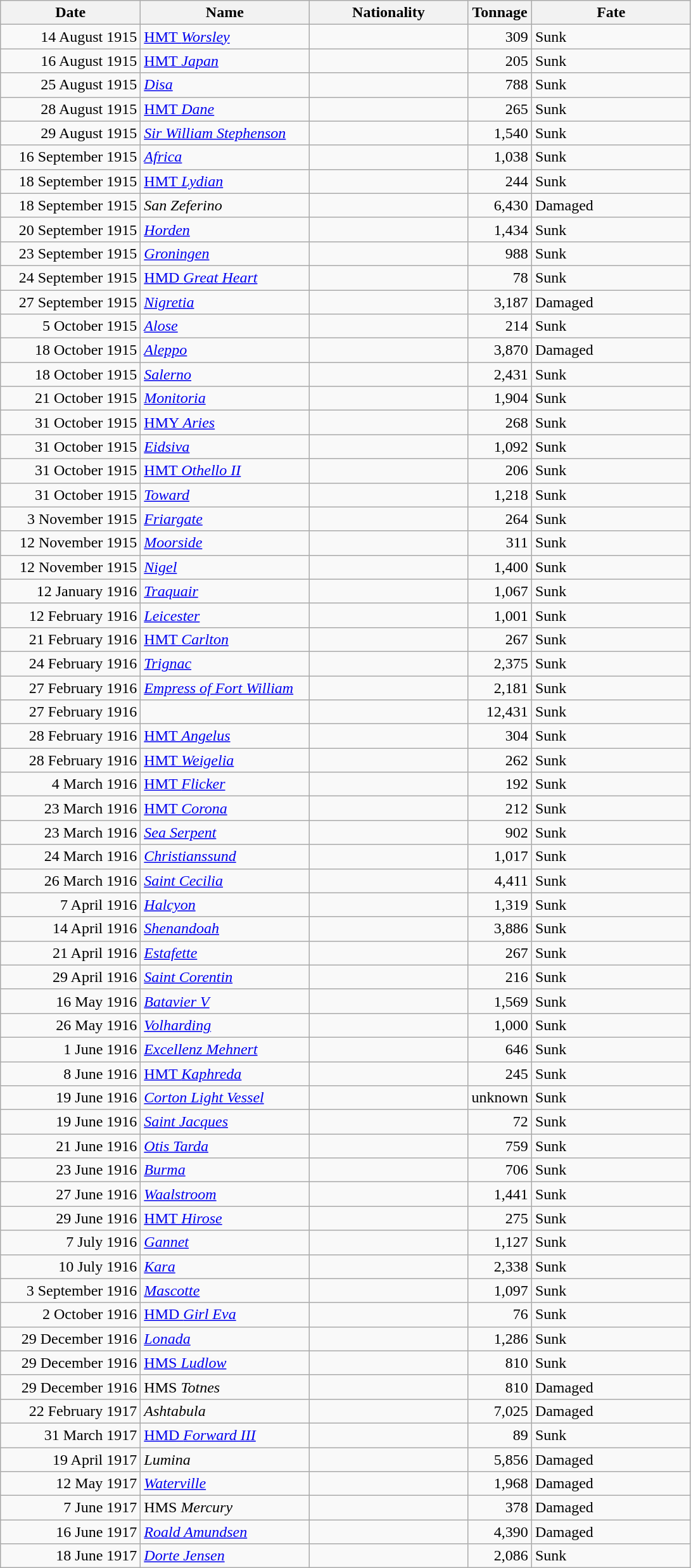<table class="wikitable sortable">
<tr>
<th width="140px">Date</th>
<th width="170px">Name</th>
<th width="160px">Nationality</th>
<th width="25px">Tonnage</th>
<th width="160px">Fate</th>
</tr>
<tr>
<td align="right">14 August 1915</td>
<td align="left"><a href='#'>HMT <em>Worsley</em></a></td>
<td align="left"></td>
<td align="right">309</td>
<td align="left">Sunk</td>
</tr>
<tr>
<td align="right">16 August 1915</td>
<td align="left"><a href='#'>HMT <em>Japan</em></a></td>
<td align="left"></td>
<td align="right">205</td>
<td align="left">Sunk</td>
</tr>
<tr>
<td align="right">25 August 1915</td>
<td align="left"><a href='#'><em>Disa</em></a></td>
<td align="left"></td>
<td align="right">788</td>
<td align="left">Sunk</td>
</tr>
<tr>
<td align="right">28 August 1915</td>
<td align="left"><a href='#'>HMT <em>Dane</em></a></td>
<td align="left"></td>
<td align="right">265</td>
<td align="left">Sunk</td>
</tr>
<tr>
<td align="right">29 August 1915</td>
<td align="left"><a href='#'><em>Sir William Stephenson</em></a></td>
<td align="left"></td>
<td align="right">1,540</td>
<td align="left">Sunk</td>
</tr>
<tr>
<td align="right">16 September 1915</td>
<td align="left"><a href='#'><em>Africa</em></a></td>
<td align="left"></td>
<td align="right">1,038</td>
<td align="left">Sunk</td>
</tr>
<tr>
<td align="right">18 September 1915</td>
<td align="left"><a href='#'>HMT <em>Lydian</em></a></td>
<td align="left"></td>
<td align="right">244</td>
<td align="left">Sunk</td>
</tr>
<tr>
<td align="right">18 September 1915</td>
<td align="left"><em>San Zeferino</em></td>
<td align="left"></td>
<td align="right">6,430</td>
<td align="left">Damaged</td>
</tr>
<tr>
<td align="right">20 September 1915</td>
<td align="left"><a href='#'><em>Horden</em></a></td>
<td align="left"></td>
<td align="right">1,434</td>
<td align="left">Sunk</td>
</tr>
<tr>
<td align="right">23 September 1915</td>
<td align="left"><a href='#'><em>Groningen</em></a></td>
<td align="left"></td>
<td align="right">988</td>
<td align="left">Sunk</td>
</tr>
<tr>
<td align="right">24 September 1915</td>
<td align="left"><a href='#'>HMD <em>Great Heart</em></a></td>
<td align="left"></td>
<td align="right">78</td>
<td align="left">Sunk</td>
</tr>
<tr>
<td align="right">27 September 1915</td>
<td align="left"><a href='#'><em>Nigretia</em></a></td>
<td align="left"></td>
<td align="right">3,187</td>
<td align="left">Damaged</td>
</tr>
<tr>
<td align="right">5 October 1915</td>
<td align="left"><a href='#'><em>Alose</em></a></td>
<td align="left"></td>
<td align="right">214</td>
<td align="left">Sunk</td>
</tr>
<tr>
<td align="right">18 October 1915</td>
<td align="left"><a href='#'><em>Aleppo</em></a></td>
<td align="left"></td>
<td align="right">3,870</td>
<td align="left">Damaged</td>
</tr>
<tr>
<td align="right">18 October 1915</td>
<td align="left"><a href='#'><em>Salerno</em></a></td>
<td align="left"></td>
<td align="right">2,431</td>
<td align="left">Sunk</td>
</tr>
<tr>
<td align="right">21 October 1915</td>
<td align="left"><a href='#'><em>Monitoria</em></a></td>
<td align="left"></td>
<td align="right">1,904</td>
<td align="left">Sunk</td>
</tr>
<tr>
<td align="right">31 October 1915</td>
<td align="left"><a href='#'>HMY <em>Aries</em></a></td>
<td align="left"></td>
<td align="right">268</td>
<td align="left">Sunk</td>
</tr>
<tr>
<td align="right">31 October 1915</td>
<td align="left"><a href='#'><em>Eidsiva</em></a></td>
<td align="left"></td>
<td align="right">1,092</td>
<td align="left">Sunk</td>
</tr>
<tr>
<td align="right">31 October 1915</td>
<td align="left"><a href='#'>HMT <em>Othello II</em></a></td>
<td align="left"></td>
<td align="right">206</td>
<td align="left">Sunk</td>
</tr>
<tr>
<td align="right">31 October 1915</td>
<td align="left"><a href='#'><em>Toward</em></a></td>
<td align="left"></td>
<td align="right">1,218</td>
<td align="left">Sunk</td>
</tr>
<tr>
<td align="right">3 November 1915</td>
<td align="left"><a href='#'><em>Friargate</em></a></td>
<td align="left"></td>
<td align="right">264</td>
<td align="left">Sunk</td>
</tr>
<tr>
<td align="right">12 November 1915</td>
<td align="left"><a href='#'><em>Moorside</em></a></td>
<td align="left"></td>
<td align="right">311</td>
<td align="left">Sunk</td>
</tr>
<tr>
<td align="right">12 November 1915</td>
<td align="left"><a href='#'><em>Nigel</em></a></td>
<td align="left"></td>
<td align="right">1,400</td>
<td align="left">Sunk</td>
</tr>
<tr>
<td align="right">12 January 1916</td>
<td align="left"><a href='#'><em>Traquair</em></a></td>
<td align="left"></td>
<td align="right">1,067</td>
<td align="left">Sunk</td>
</tr>
<tr>
<td align="right">12 February 1916</td>
<td align="left"><a href='#'><em>Leicester</em></a></td>
<td align="left"></td>
<td align="right">1,001</td>
<td align="left">Sunk</td>
</tr>
<tr>
<td align="right">21 February 1916</td>
<td align="left"><a href='#'>HMT <em>Carlton</em></a></td>
<td align="left"></td>
<td align="right">267</td>
<td align="left">Sunk</td>
</tr>
<tr>
<td align="right">24 February 1916</td>
<td align="left"><a href='#'><em>Trignac</em></a></td>
<td align="left"></td>
<td align="right">2,375</td>
<td align="left">Sunk</td>
</tr>
<tr>
<td align="right">27 February 1916</td>
<td align="left"><a href='#'><em>Empress of Fort William</em></a></td>
<td align="left"></td>
<td align="right">2,181</td>
<td align="left">Sunk</td>
</tr>
<tr>
<td align="right">27 February 1916</td>
<td align="left"></td>
<td align="left"></td>
<td align="right">12,431</td>
<td align="left">Sunk</td>
</tr>
<tr>
<td align="right">28 February 1916</td>
<td align="left"><a href='#'>HMT <em>Angelus</em></a></td>
<td align="left"></td>
<td align="right">304</td>
<td align="left">Sunk</td>
</tr>
<tr>
<td align="right">28 February 1916</td>
<td align="left"><a href='#'>HMT <em>Weigelia</em></a></td>
<td align="left"></td>
<td align="right">262</td>
<td align="left">Sunk</td>
</tr>
<tr>
<td align="right">4 March 1916</td>
<td align="left"><a href='#'>HMT <em>Flicker</em></a></td>
<td align="left"></td>
<td align="right">192</td>
<td align="left">Sunk</td>
</tr>
<tr>
<td align="right">23 March 1916</td>
<td align="left"><a href='#'>HMT <em>Corona</em></a></td>
<td align="left"></td>
<td align="right">212</td>
<td align="left">Sunk</td>
</tr>
<tr>
<td align="right">23 March 1916</td>
<td align="left"><a href='#'><em>Sea Serpent</em></a></td>
<td align="left"></td>
<td align="right">902</td>
<td align="left">Sunk</td>
</tr>
<tr>
<td align="right">24 March 1916</td>
<td align="left"><a href='#'><em>Christianssund</em></a></td>
<td align="left"></td>
<td align="right">1,017</td>
<td align="left">Sunk</td>
</tr>
<tr>
<td align="right">26 March 1916</td>
<td align="left"><a href='#'><em>Saint Cecilia</em></a></td>
<td align="left"></td>
<td align="right">4,411</td>
<td align="left">Sunk</td>
</tr>
<tr>
<td align="right">7 April 1916</td>
<td align="left"><a href='#'><em>Halcyon</em></a></td>
<td align="left"></td>
<td align="right">1,319</td>
<td align="left">Sunk</td>
</tr>
<tr>
<td align="right">14 April 1916</td>
<td align="left"><a href='#'><em>Shenandoah</em></a></td>
<td align="left"></td>
<td align="right">3,886</td>
<td align="left">Sunk</td>
</tr>
<tr>
<td align="right">21 April 1916</td>
<td align="left"><a href='#'><em>Estafette</em></a></td>
<td align="left"></td>
<td align="right">267</td>
<td align="left">Sunk</td>
</tr>
<tr>
<td align="right">29 April 1916</td>
<td align="left"><a href='#'><em>Saint Corentin</em></a></td>
<td align="left"></td>
<td align="right">216</td>
<td align="left">Sunk</td>
</tr>
<tr>
<td align="right">16 May 1916</td>
<td align="left"><a href='#'><em>Batavier V</em></a></td>
<td align="left"></td>
<td align="right">1,569</td>
<td align="left">Sunk</td>
</tr>
<tr>
<td align="right">26 May 1916</td>
<td align="left"><a href='#'><em>Volharding</em></a></td>
<td align="left"></td>
<td align="right">1,000</td>
<td align="left">Sunk</td>
</tr>
<tr>
<td align="right">1 June 1916</td>
<td align="left"><a href='#'><em>Excellenz Mehnert</em></a></td>
<td align="left"></td>
<td align="right">646</td>
<td align="left">Sunk</td>
</tr>
<tr>
<td align="right">8 June 1916</td>
<td align="left"><a href='#'>HMT <em>Kaphreda</em></a></td>
<td align="left"></td>
<td align="right">245</td>
<td align="left">Sunk</td>
</tr>
<tr>
<td align="right">19 June 1916</td>
<td align="left"><a href='#'><em>Corton Light Vessel</em></a></td>
<td align="left"></td>
<td align="right">unknown</td>
<td align="left">Sunk</td>
</tr>
<tr>
<td align="right">19 June 1916</td>
<td align="left"><a href='#'><em>Saint Jacques</em></a></td>
<td align="left"></td>
<td align="right">72</td>
<td align="left">Sunk</td>
</tr>
<tr>
<td align="right">21 June 1916</td>
<td align="left"><a href='#'><em>Otis Tarda</em></a></td>
<td align="left"></td>
<td align="right">759</td>
<td align="left">Sunk</td>
</tr>
<tr>
<td align="right">23 June 1916</td>
<td align="left"><a href='#'><em>Burma</em></a></td>
<td align="left"></td>
<td align="right">706</td>
<td align="left">Sunk</td>
</tr>
<tr>
<td align="right">27 June 1916</td>
<td align="left"><a href='#'><em>Waalstroom</em></a></td>
<td align="left"></td>
<td align="right">1,441</td>
<td align="left">Sunk</td>
</tr>
<tr>
<td align="right">29 June 1916</td>
<td align="left"><a href='#'>HMT <em>Hirose</em></a></td>
<td align="left"></td>
<td align="right">275</td>
<td align="left">Sunk</td>
</tr>
<tr>
<td align="right">7 July 1916</td>
<td align="left"><a href='#'><em>Gannet</em></a></td>
<td align="left"></td>
<td align="right">1,127</td>
<td align="left">Sunk</td>
</tr>
<tr>
<td align="right">10 July 1916</td>
<td align="left"><a href='#'><em>Kara</em></a></td>
<td align="left"></td>
<td align="right">2,338</td>
<td align="left">Sunk</td>
</tr>
<tr>
<td align="right">3 September 1916</td>
<td align="left"><a href='#'><em>Mascotte</em></a></td>
<td align="left"></td>
<td align="right">1,097</td>
<td align="left">Sunk</td>
</tr>
<tr>
<td align="right">2 October 1916</td>
<td align="left"><a href='#'>HMD <em>Girl Eva</em></a></td>
<td align="left"></td>
<td align="right">76</td>
<td align="left">Sunk</td>
</tr>
<tr>
<td align="right">29 December 1916</td>
<td align="left"><a href='#'><em>Lonada</em></a></td>
<td align="left"></td>
<td align="right">1,286</td>
<td align="left">Sunk</td>
</tr>
<tr>
<td align="right">29 December 1916</td>
<td align="left"><a href='#'>HMS <em>Ludlow</em></a></td>
<td align="left"></td>
<td align="right">810</td>
<td align="left">Sunk</td>
</tr>
<tr>
<td align="right">29 December 1916</td>
<td align="left">HMS <em>Totnes</em></td>
<td align="left"></td>
<td align="right">810</td>
<td align="left">Damaged</td>
</tr>
<tr>
<td align="right">22 February 1917</td>
<td align="left"><em>Ashtabula</em></td>
<td align="left"></td>
<td align="right">7,025</td>
<td align="left">Damaged</td>
</tr>
<tr>
<td align="right">31 March 1917</td>
<td align="left"><a href='#'>HMD <em>Forward III</em></a></td>
<td align="left"></td>
<td align="right">89</td>
<td align="left">Sunk</td>
</tr>
<tr>
<td align="right">19 April 1917</td>
<td align="left"><em>Lumina</em></td>
<td align="left"></td>
<td align="right">5,856</td>
<td align="left">Damaged</td>
</tr>
<tr>
<td align="right">12 May 1917</td>
<td align="left"><a href='#'><em>Waterville</em></a></td>
<td align="left"></td>
<td align="right">1,968</td>
<td align="left">Damaged</td>
</tr>
<tr>
<td align="right">7 June 1917</td>
<td align="left">HMS <em>Mercury</em></td>
<td align="left"></td>
<td align="right">378</td>
<td align="left">Damaged</td>
</tr>
<tr>
<td align="right">16 June 1917</td>
<td align="left"><a href='#'><em>Roald Amundsen</em></a></td>
<td align="left"></td>
<td align="right">4,390</td>
<td align="left">Damaged</td>
</tr>
<tr>
<td align="right">18 June 1917</td>
<td align="left"><a href='#'><em>Dorte Jensen</em></a></td>
<td align="left"></td>
<td align="right">2,086</td>
<td align="left">Sunk</td>
</tr>
</table>
